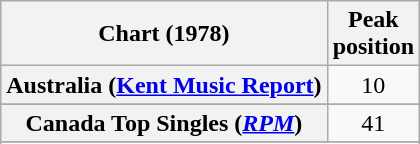<table class="wikitable sortable plainrowheaders">
<tr>
<th scope="col">Chart (1978)</th>
<th scope="col">Peak<br>position</th>
</tr>
<tr>
<th scope="row">Australia (<a href='#'>Kent Music Report</a>)</th>
<td style="text-align:center;">10</td>
</tr>
<tr>
</tr>
<tr>
<th scope="row">Canada Top Singles (<em><a href='#'>RPM</a></em>)</th>
<td align="center">41</td>
</tr>
<tr>
</tr>
<tr>
</tr>
<tr>
</tr>
<tr>
</tr>
<tr>
</tr>
<tr>
</tr>
<tr>
</tr>
</table>
